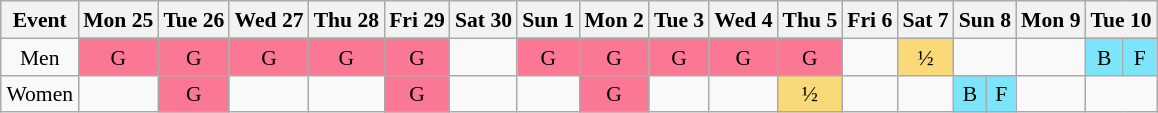<table class="wikitable" style="margin:0.5em auto; font-size:90%; line-height:1.25em; text-align:center">
<tr>
<th>Event</th>
<th>Mon 25</th>
<th>Tue 26</th>
<th>Wed 27</th>
<th>Thu 28</th>
<th>Fri 29</th>
<th>Sat 30</th>
<th>Sun 1</th>
<th>Mon 2</th>
<th>Tue 3</th>
<th>Wed 4</th>
<th>Thu 5</th>
<th>Fri 6</th>
<th>Sat 7</th>
<th colspan=2>Sun 8</th>
<th>Mon 9</th>
<th colspan="2">Tue 10</th>
</tr>
<tr>
<td>Men</td>
<td bgcolor="#FA7894">G</td>
<td bgcolor="#FA7894">G</td>
<td bgcolor="#FA7894">G</td>
<td bgcolor="#FA7894">G</td>
<td bgcolor="#FA7894">G</td>
<td></td>
<td bgcolor="#FA7894">G</td>
<td bgcolor="#FA7894">G</td>
<td bgcolor="#FA7894">G</td>
<td bgcolor="#FA7894">G</td>
<td bgcolor="#FA7894">G</td>
<td></td>
<td bgcolor="#FAD978">½</td>
<td colspan=2></td>
<td></td>
<td bgcolor="#7DE5FA">B</td>
<td bgcolor="#7DE5FA">F</td>
</tr>
<tr>
<td>Women</td>
<td></td>
<td bgcolor="#FA7894">G</td>
<td></td>
<td></td>
<td bgcolor="#FA7894">G</td>
<td></td>
<td></td>
<td bgcolor="#FA7894">G</td>
<td></td>
<td></td>
<td bgcolor="#FAD978">½</td>
<td></td>
<td></td>
<td bgcolor="#7DE5FA">B</td>
<td bgcolor="#7DE5FA">F</td>
<td></td>
<td colspan=2></td>
</tr>
</table>
